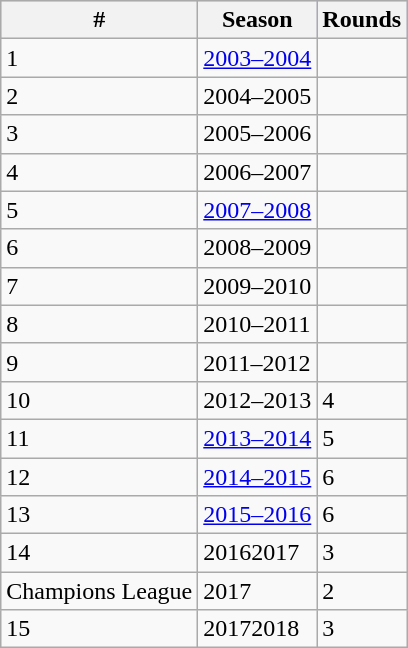<table class="wikitable sortable">
<tr style="background:#ccccff;">
<th>#</th>
<th>Season</th>
<th>Rounds</th>
</tr>
<tr>
<td>1</td>
<td><a href='#'>2003–2004</a></td>
<td></td>
</tr>
<tr>
<td>2</td>
<td>2004–2005</td>
<td></td>
</tr>
<tr>
<td>3</td>
<td>2005–2006</td>
<td></td>
</tr>
<tr>
<td>4</td>
<td>2006–2007</td>
<td></td>
</tr>
<tr>
<td>5</td>
<td><a href='#'>2007–2008</a></td>
<td></td>
</tr>
<tr>
<td>6</td>
<td>2008–2009</td>
<td></td>
</tr>
<tr>
<td>7</td>
<td>2009–2010</td>
<td></td>
</tr>
<tr>
<td>8</td>
<td>2010–2011</td>
<td></td>
</tr>
<tr>
<td>9</td>
<td>2011–2012</td>
<td></td>
</tr>
<tr>
<td>10</td>
<td>2012–2013</td>
<td>4</td>
</tr>
<tr>
<td>11</td>
<td><a href='#'>2013–2014</a></td>
<td>5</td>
</tr>
<tr>
<td>12</td>
<td><a href='#'>2014–2015</a></td>
<td>6</td>
</tr>
<tr>
<td>13</td>
<td><a href='#'>2015–2016</a></td>
<td>6</td>
</tr>
<tr>
<td>14</td>
<td>20162017</td>
<td>3</td>
</tr>
<tr>
<td>Champions League</td>
<td>2017</td>
<td>2</td>
</tr>
<tr>
<td>15</td>
<td>20172018</td>
<td>3</td>
</tr>
</table>
